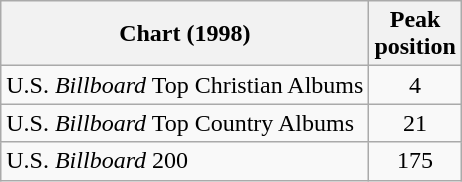<table class="wikitable">
<tr>
<th>Chart (1998)</th>
<th>Peak<br>position</th>
</tr>
<tr>
<td>U.S. <em>Billboard</em> Top Christian Albums</td>
<td align="center">4</td>
</tr>
<tr>
<td>U.S. <em>Billboard</em> Top Country Albums</td>
<td align="center">21</td>
</tr>
<tr>
<td>U.S. <em>Billboard</em> 200</td>
<td align="center">175</td>
</tr>
</table>
